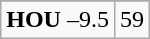<table class="wikitable">
<tr align="center">
</tr>
<tr align="center">
<td><strong>HOU</strong> –9.5</td>
<td>59</td>
</tr>
</table>
